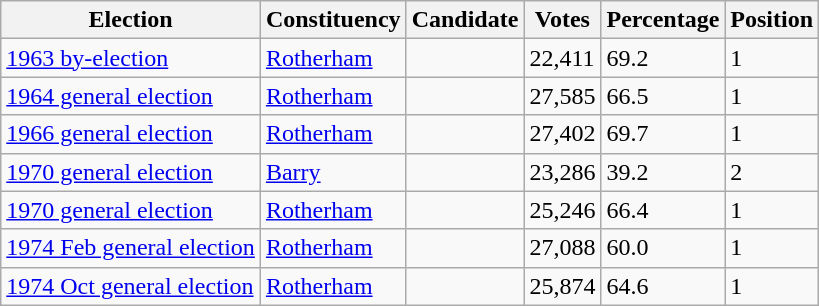<table class="wikitable sortable">
<tr>
<th>Election</th>
<th>Constituency</th>
<th>Candidate</th>
<th>Votes</th>
<th>Percentage</th>
<th>Position</th>
</tr>
<tr>
<td><a href='#'>1963 by-election</a></td>
<td><a href='#'>Rotherham</a></td>
<td></td>
<td>22,411</td>
<td>69.2</td>
<td>1</td>
</tr>
<tr>
<td><a href='#'>1964 general election</a></td>
<td><a href='#'>Rotherham</a></td>
<td></td>
<td>27,585</td>
<td>66.5</td>
<td>1</td>
</tr>
<tr>
<td><a href='#'>1966 general election</a></td>
<td><a href='#'>Rotherham</a></td>
<td></td>
<td>27,402</td>
<td>69.7</td>
<td>1</td>
</tr>
<tr>
<td><a href='#'>1970 general election</a></td>
<td><a href='#'>Barry</a></td>
<td></td>
<td>23,286</td>
<td>39.2</td>
<td>2</td>
</tr>
<tr>
<td><a href='#'>1970 general election</a></td>
<td><a href='#'>Rotherham</a></td>
<td></td>
<td>25,246</td>
<td>66.4</td>
<td>1</td>
</tr>
<tr>
<td><a href='#'>1974 Feb general election</a></td>
<td><a href='#'>Rotherham</a></td>
<td></td>
<td>27,088</td>
<td>60.0</td>
<td>1</td>
</tr>
<tr>
<td><a href='#'>1974 Oct general election</a></td>
<td><a href='#'>Rotherham</a></td>
<td></td>
<td>25,874</td>
<td>64.6</td>
<td>1</td>
</tr>
</table>
